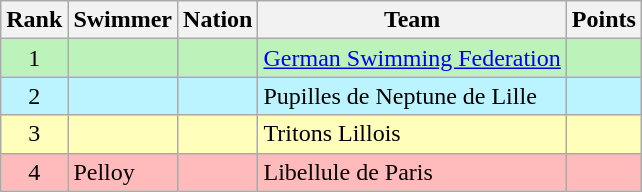<table class="wikitable sortable" style="text-align:center">
<tr>
<th>Rank</th>
<th>Swimmer</th>
<th>Nation</th>
<th>Team</th>
<th>Points</th>
</tr>
<tr bgcolor=bbf3bb>
<td>1</td>
<td align=left></td>
<td align=left></td>
<td align=left><a href='#'>German Swimming Federation</a></td>
<td></td>
</tr>
<tr bgcolor=bbf3ff>
<td>2</td>
<td align=left></td>
<td align=left></td>
<td align=left>Pupilles de Neptune de Lille</td>
<td></td>
</tr>
<tr bgcolor=ffffbb>
<td>3</td>
<td align=left></td>
<td align=left></td>
<td align=left>Tritons Lillois</td>
<td></td>
</tr>
<tr bgcolor=ffbbbb>
<td>4</td>
<td align=left>Pelloy</td>
<td align=left></td>
<td align=left>Libellule de Paris</td>
<td></td>
</tr>
</table>
